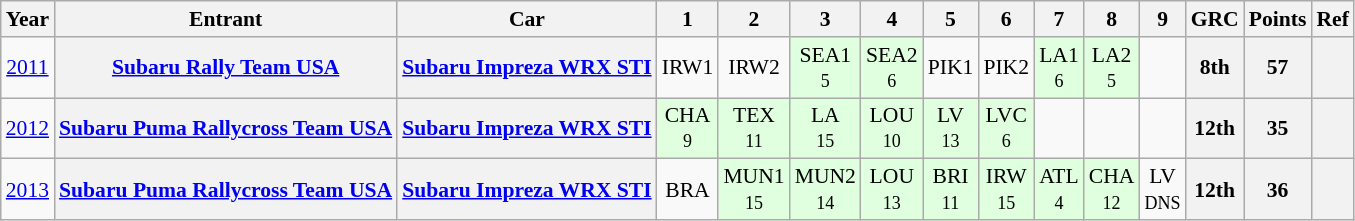<table class="wikitable" style="text-align:center; font-size:90%;">
<tr>
<th>Year</th>
<th>Entrant</th>
<th>Car</th>
<th>1</th>
<th>2</th>
<th>3</th>
<th>4</th>
<th>5</th>
<th>6</th>
<th>7</th>
<th>8</th>
<th>9</th>
<th>GRC</th>
<th>Points</th>
<th>Ref</th>
</tr>
<tr>
<td><a href='#'>2011</a></td>
<th><a href='#'>Subaru Rally Team USA</a></th>
<th><a href='#'>Subaru Impreza WRX STI</a></th>
<td>IRW1<br><small></small></td>
<td>IRW2<br><small></small></td>
<td style="background:#DFFFDF;">SEA1<br><small>5</small></td>
<td style="background:#DFFFDF;">SEA2<br><small>6</small></td>
<td>PIK1<br><small></small></td>
<td>PIK2<br><small></small></td>
<td style="background:#DFFFDF;">LA1<br><small>6</small></td>
<td style="background:#DFFFDF;">LA2<br><small>5</small></td>
<td></td>
<th>8th</th>
<th>57</th>
<th></th>
</tr>
<tr>
<td><a href='#'>2012</a></td>
<th><a href='#'>Subaru Puma Rallycross Team USA</a></th>
<th><a href='#'>Subaru Impreza WRX STI</a></th>
<td style="background:#DFFFDF;">CHA<br><small>9</small></td>
<td style="background:#DFFFDF;">TEX<br><small>11</small></td>
<td style="background:#DFFFDF;">LA <br><small>15</small></td>
<td style="background:#DFFFDF;">LOU <br><small>10</small></td>
<td style="background:#DFFFDF;">LV<br><small>13</small></td>
<td style="background:#DFFFDF;">LVC<br><small>6</small></td>
<td></td>
<td></td>
<td></td>
<th>12th</th>
<th>35</th>
<th></th>
</tr>
<tr>
<td><a href='#'>2013</a></td>
<th><a href='#'>Subaru Puma Rallycross Team USA</a></th>
<th><a href='#'>Subaru Impreza WRX STI</a></th>
<td>BRA<br><small></small></td>
<td style="background:#DFFFDF;">MUN1<br><small>15</small></td>
<td style="background:#DFFFDF;">MUN2<br><small>14</small></td>
<td style="background:#DFFFDF;">LOU<br><small>13</small></td>
<td style="background:#DFFFDF;">BRI<br><small>11</small></td>
<td style="background:#DFFFDF;">IRW<br><small>15</small></td>
<td style="background:#DFFFDF;">ATL<br><small>4</small></td>
<td style="background:#DFFFDF;">CHA<br><small>12</small></td>
<td>LV<br><small>DNS</small></td>
<th>12th</th>
<th>36</th>
<th></th>
</tr>
</table>
